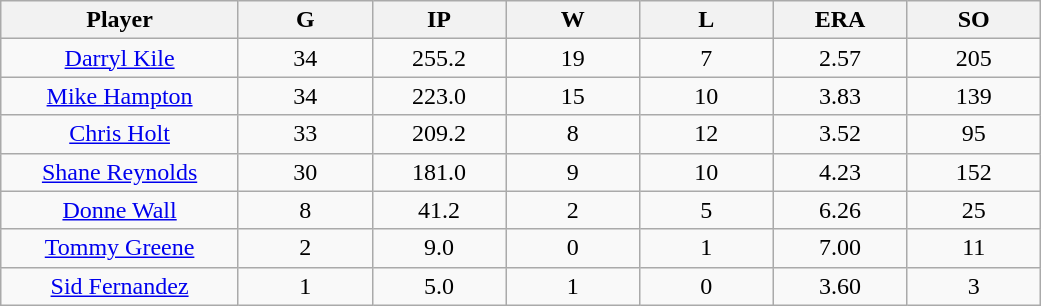<table class="wikitable sortable">
<tr>
<th bgcolor="#DDDDFF" width="16%">Player</th>
<th bgcolor="#DDDDFF" width="9%">G</th>
<th bgcolor="#DDDDFF" width="9%">IP</th>
<th bgcolor="#DDDDFF" width="9%">W</th>
<th bgcolor="#DDDDFF" width="9%">L</th>
<th bgcolor="#DDDDFF" width="9%">ERA</th>
<th bgcolor="#DDDDFF" width="9%">SO</th>
</tr>
<tr align="center">
<td><a href='#'>Darryl Kile</a></td>
<td>34</td>
<td>255.2</td>
<td>19</td>
<td>7</td>
<td>2.57</td>
<td>205</td>
</tr>
<tr align=center>
<td><a href='#'>Mike Hampton</a></td>
<td>34</td>
<td>223.0</td>
<td>15</td>
<td>10</td>
<td>3.83</td>
<td>139</td>
</tr>
<tr align=center>
<td><a href='#'>Chris Holt</a></td>
<td>33</td>
<td>209.2</td>
<td>8</td>
<td>12</td>
<td>3.52</td>
<td>95</td>
</tr>
<tr align=center>
<td><a href='#'>Shane Reynolds</a></td>
<td>30</td>
<td>181.0</td>
<td>9</td>
<td>10</td>
<td>4.23</td>
<td>152</td>
</tr>
<tr align=center>
<td><a href='#'>Donne Wall</a></td>
<td>8</td>
<td>41.2</td>
<td>2</td>
<td>5</td>
<td>6.26</td>
<td>25</td>
</tr>
<tr align=center>
<td><a href='#'>Tommy Greene</a></td>
<td>2</td>
<td>9.0</td>
<td>0</td>
<td>1</td>
<td>7.00</td>
<td>11</td>
</tr>
<tr align=center>
<td><a href='#'>Sid Fernandez</a></td>
<td>1</td>
<td>5.0</td>
<td>1</td>
<td>0</td>
<td>3.60</td>
<td>3</td>
</tr>
</table>
